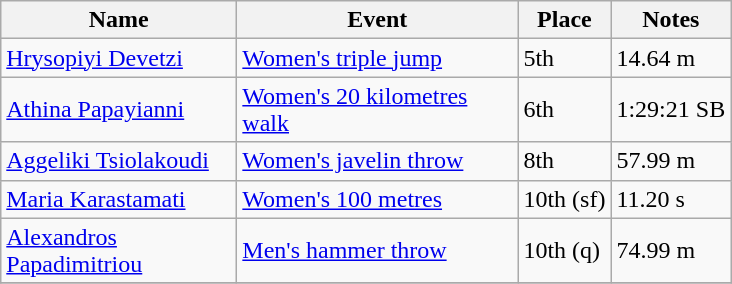<table class="wikitable sortable">
<tr>
<th width=150>Name</th>
<th width=180>Event</th>
<th>Place</th>
<th>Notes</th>
</tr>
<tr>
<td><a href='#'>Hrysopiyi Devetzi</a></td>
<td><a href='#'>Women's triple jump</a></td>
<td>5th</td>
<td>14.64 m</td>
</tr>
<tr>
<td><a href='#'>Athina Papayianni</a></td>
<td><a href='#'>Women's 20 kilometres walk</a></td>
<td>6th</td>
<td>1:29:21 SB</td>
</tr>
<tr>
<td><a href='#'>Aggeliki Tsiolakoudi</a></td>
<td><a href='#'>Women's javelin throw</a></td>
<td>8th</td>
<td>57.99 m</td>
</tr>
<tr>
<td><a href='#'>Maria Karastamati</a></td>
<td><a href='#'>Women's 100 metres</a></td>
<td>10th (sf)</td>
<td>11.20 s</td>
</tr>
<tr>
<td><a href='#'>Alexandros Papadimitriou</a></td>
<td><a href='#'>Men's hammer throw</a></td>
<td>10th (q)</td>
<td>74.99 m</td>
</tr>
<tr>
</tr>
</table>
